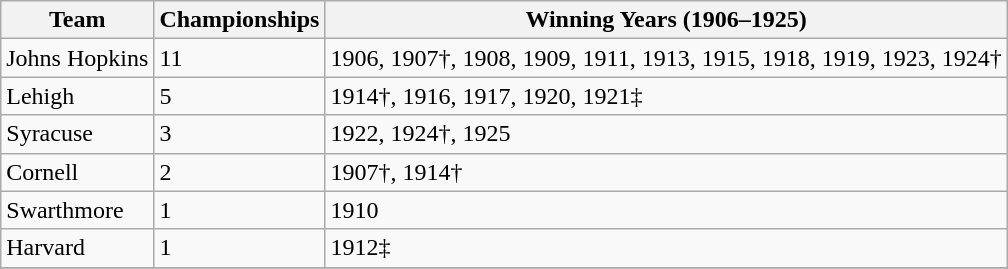<table class="wikitable sortable">
<tr>
<th>Team</th>
<th>Championships</th>
<th>Winning Years (1906–1925)</th>
</tr>
<tr>
<td>Johns Hopkins</td>
<td>11</td>
<td>1906, 1907†, 1908, 1909, 1911, 1913, 1915, 1918, 1919, 1923, 1924†</td>
</tr>
<tr>
<td>Lehigh</td>
<td>5</td>
<td>1914†, 1916, 1917, 1920, 1921‡</td>
</tr>
<tr>
<td>Syracuse</td>
<td>3</td>
<td>1922, 1924†, 1925</td>
</tr>
<tr>
<td>Cornell</td>
<td>2</td>
<td>1907†, 1914†</td>
</tr>
<tr>
<td>Swarthmore</td>
<td>1</td>
<td>1910</td>
</tr>
<tr>
<td>Harvard</td>
<td>1</td>
<td>1912‡</td>
</tr>
<tr>
</tr>
</table>
